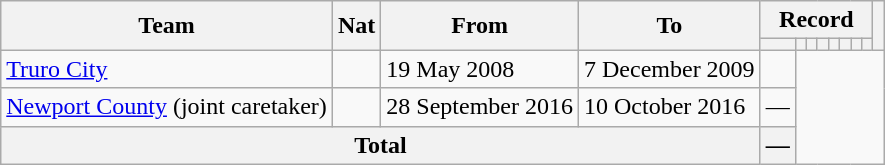<table class="wikitable" style="text-align: center">
<tr>
<th rowspan="2">Team</th>
<th rowspan="2">Nat</th>
<th rowspan="2">From</th>
<th rowspan="2">To</th>
<th colspan="8">Record</th>
<th rowspan=2></th>
</tr>
<tr>
<th></th>
<th></th>
<th></th>
<th></th>
<th></th>
<th></th>
<th></th>
<th></th>
</tr>
<tr>
<td align=left><a href='#'>Truro City</a></td>
<td></td>
<td align=left>19 May 2008</td>
<td align=left>7 December 2009<br></td>
<td></td>
</tr>
<tr>
<td align=left><a href='#'>Newport County</a> (joint caretaker)</td>
<td></td>
<td align=left>28 September 2016</td>
<td align=left>10 October 2016<br></td>
<td>—</td>
</tr>
<tr>
<th colspan="4">Total<br></th>
<th>—</th>
</tr>
</table>
